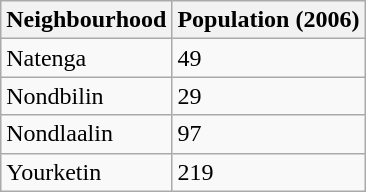<table class="wikitable">
<tr>
<th>Neighbourhood</th>
<th>Population (2006)</th>
</tr>
<tr>
<td>Natenga</td>
<td>49</td>
</tr>
<tr>
<td>Nondbilin</td>
<td>29</td>
</tr>
<tr>
<td>Nondlaalin</td>
<td>97</td>
</tr>
<tr>
<td>Yourketin</td>
<td>219</td>
</tr>
</table>
